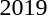<table>
<tr>
<td rowspan=2>2019<br></td>
<td rowspan=2></td>
<td rowspan=2></td>
<td></td>
</tr>
<tr>
<td></td>
</tr>
</table>
